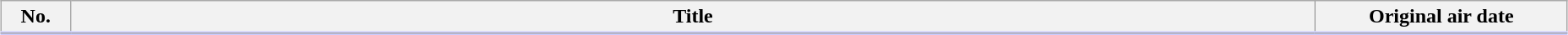<table class="wikitable" style="width:98%; margin:auto; background:#FFF;">
<tr style="border-bottom: 3px solid #CCF;">
<th style="width:3em;">No.</th>
<th>Title</th>
<th style="width:12em;">Original air date</th>
</tr>
<tr>
</tr>
</table>
